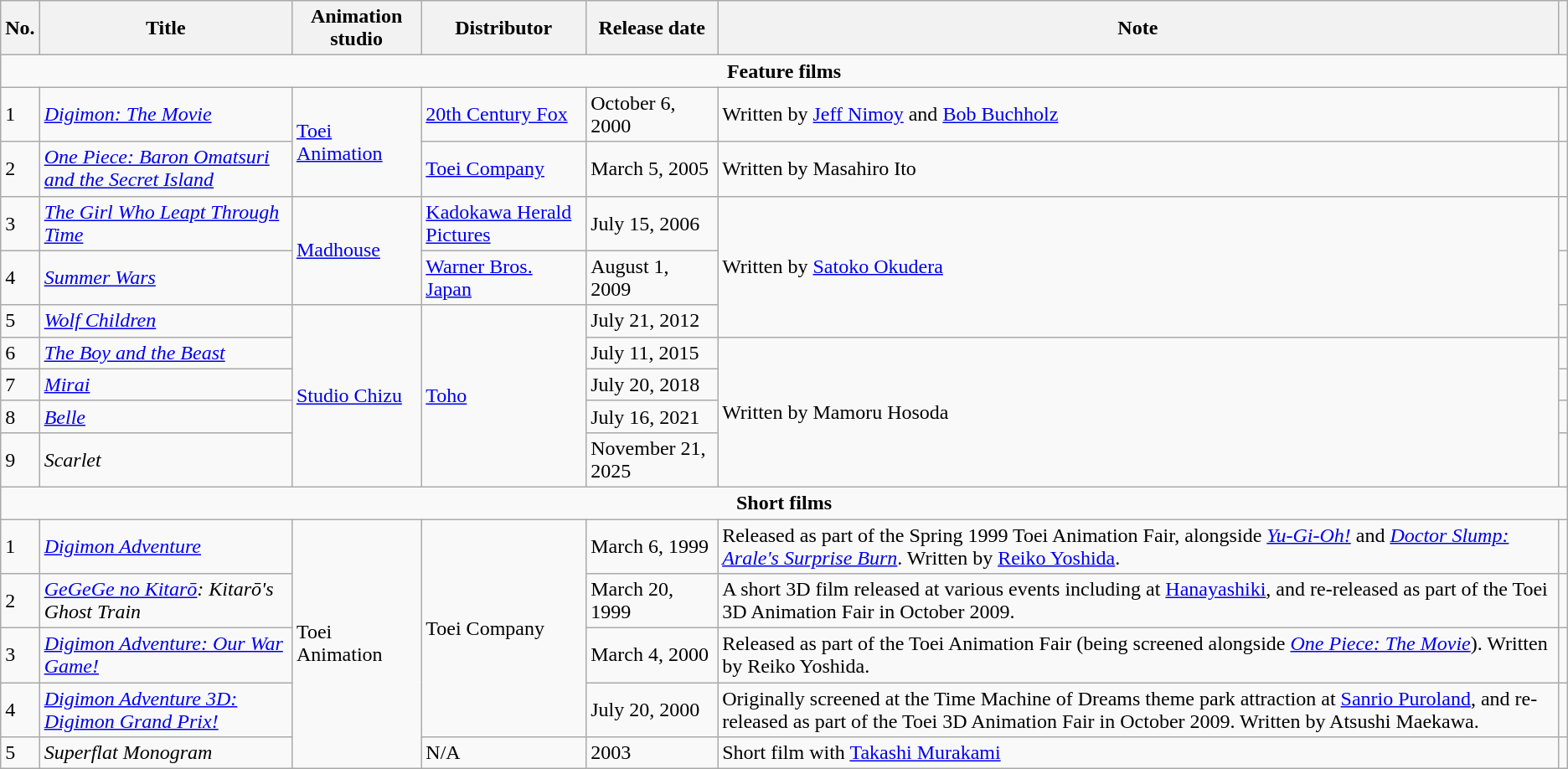<table class="wikitable">
<tr>
<th>No.</th>
<th>Title</th>
<th>Animation studio</th>
<th>Distributor</th>
<th>Release date</th>
<th>Note</th>
<th></th>
</tr>
<tr>
<td colspan="7" style="text-align:center;"><strong>Feature films</strong></td>
</tr>
<tr>
<td>1</td>
<td><em><a href='#'>Digimon: The Movie</a></em></td>
<td rowspan="2"><a href='#'>Toei Animation</a></td>
<td><a href='#'>20th Century Fox</a></td>
<td>October 6, 2000</td>
<td>Written by <a href='#'>Jeff Nimoy</a> and <a href='#'>Bob Buchholz</a></td>
<td></td>
</tr>
<tr>
<td>2</td>
<td><em><a href='#'>One Piece: Baron Omatsuri and the Secret Island</a></em></td>
<td><a href='#'>Toei Company</a></td>
<td>March 5, 2005</td>
<td>Written by Masahiro Ito</td>
<td></td>
</tr>
<tr>
<td>3</td>
<td><em><a href='#'>The Girl Who Leapt Through Time</a></em></td>
<td rowspan="2"><a href='#'>Madhouse</a></td>
<td><a href='#'>Kadokawa Herald Pictures</a></td>
<td>July 15, 2006</td>
<td rowspan="3">Written by <a href='#'>Satoko Okudera</a></td>
<td></td>
</tr>
<tr>
<td>4</td>
<td><em><a href='#'>Summer Wars</a></em></td>
<td><a href='#'>Warner Bros. Japan</a></td>
<td>August 1, 2009</td>
<td></td>
</tr>
<tr>
<td>5</td>
<td><em><a href='#'>Wolf Children</a></em></td>
<td rowspan="5"><a href='#'>Studio Chizu</a></td>
<td rowspan="5"><a href='#'>Toho</a></td>
<td>July 21, 2012</td>
<td></td>
</tr>
<tr>
<td>6</td>
<td><em><a href='#'>The Boy and the Beast</a></em></td>
<td>July 11, 2015</td>
<td rowspan="4">Written by Mamoru Hosoda</td>
<td></td>
</tr>
<tr>
<td>7</td>
<td><em><a href='#'>Mirai</a></em></td>
<td>July 20, 2018</td>
<td></td>
</tr>
<tr>
<td>8</td>
<td><em><a href='#'>Belle</a></em></td>
<td>July 16, 2021</td>
<td></td>
</tr>
<tr>
<td>9</td>
<td><em>Scarlet</em></td>
<td>November 21, 2025</td>
<td></td>
</tr>
<tr>
<td colspan="7" style="text-align:center;"><strong>Short films</strong></td>
</tr>
<tr>
<td>1</td>
<td><em><a href='#'>Digimon Adventure</a></em></td>
<td rowspan="5">Toei Animation</td>
<td rowspan="4">Toei Company</td>
<td>March 6, 1999</td>
<td>Released as part of the Spring 1999 Toei Animation Fair, alongside <em><a href='#'>Yu-Gi-Oh!</a></em> and <em><a href='#'>Doctor Slump: Arale's Surprise Burn</a></em>. Written by <a href='#'>Reiko Yoshida</a>.</td>
<td></td>
</tr>
<tr>
<td>2</td>
<td><em><a href='#'>GeGeGe no Kitarō</a>: Kitarō's Ghost Train</em></td>
<td>March 20, 1999</td>
<td>A short 3D film released at various events including at <a href='#'>Hanayashiki</a>, and re-released as part of the Toei 3D Animation Fair in October 2009.</td>
<td></td>
</tr>
<tr>
<td>3</td>
<td><em><a href='#'>Digimon Adventure: Our War Game!</a></em></td>
<td>March 4, 2000</td>
<td>Released as part of the Toei Animation Fair (being screened alongside <em><a href='#'>One Piece: The Movie</a></em>). Written by Reiko Yoshida.</td>
<td></td>
</tr>
<tr>
<td>4</td>
<td><em><a href='#'>Digimon Adventure 3D: Digimon Grand Prix!</a></em></td>
<td>July 20, 2000</td>
<td>Originally screened at the Time Machine of Dreams theme park attraction at <a href='#'>Sanrio Puroland</a>, and re-released as part of the Toei 3D Animation Fair in October 2009. Written by Atsushi Maekawa.</td>
<td></td>
</tr>
<tr>
<td>5</td>
<td><em>Superflat Monogram</em></td>
<td>N/A</td>
<td>2003</td>
<td>Short film with <a href='#'>Takashi Murakami</a></td>
<td></td>
</tr>
</table>
